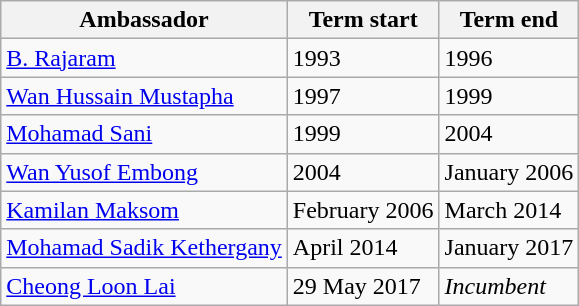<table class=wikitable>
<tr>
<th>Ambassador</th>
<th>Term start</th>
<th>Term end</th>
</tr>
<tr>
<td><a href='#'>B. Rajaram</a></td>
<td>1993</td>
<td>1996</td>
</tr>
<tr>
<td><a href='#'>Wan Hussain Mustapha</a></td>
<td>1997</td>
<td>1999</td>
</tr>
<tr>
<td><a href='#'>Mohamad Sani</a></td>
<td>1999</td>
<td>2004</td>
</tr>
<tr>
<td><a href='#'>Wan Yusof Embong</a></td>
<td>2004</td>
<td>January 2006</td>
</tr>
<tr>
<td><a href='#'>Kamilan Maksom</a></td>
<td>February 2006</td>
<td>March 2014</td>
</tr>
<tr>
<td><a href='#'>Mohamad Sadik Kethergany</a></td>
<td>April 2014</td>
<td>January 2017</td>
</tr>
<tr>
<td><a href='#'>Cheong Loon Lai</a></td>
<td>29 May 2017</td>
<td><em>Incumbent</em></td>
</tr>
</table>
